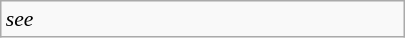<table class="wikitable floatright" style="font-size: 0.9em; width: 270px;">
<tr>
<td><em>see </em></td>
</tr>
</table>
